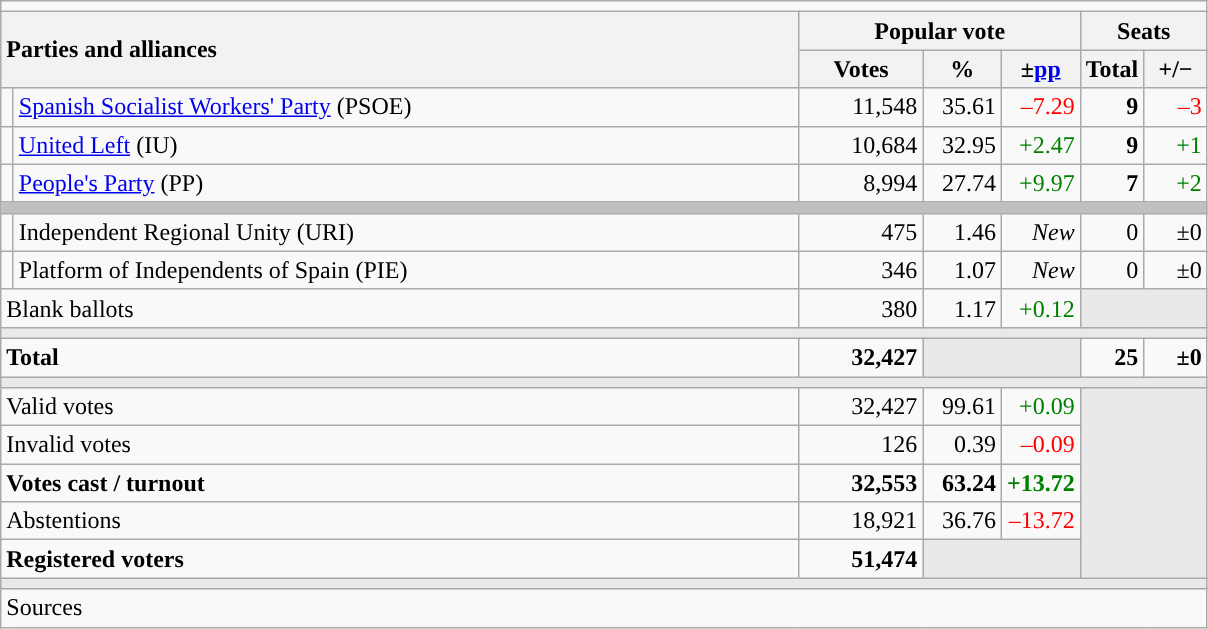<table class="wikitable" style="text-align:right;">
<tr>
<td colspan="7"></td>
</tr>
<tr>
<th style="text-align:left;" rowspan="2" colspan="2" width="525">Parties and alliances</th>
<th colspan="3">Popular vote</th>
<th colspan="2">Seats</th>
</tr>
<tr>
<th width="75">Votes</th>
<th width="45">%</th>
<th width="45">±<a href='#'>pp</a></th>
<th width="35">Total</th>
<th width="35">+/−</th>
</tr>
<tr>
<td width="1" style="color:inherit;background:"></td>
<td align="left"><a href='#'>Spanish Socialist Workers' Party</a> (PSOE)</td>
<td>11,548</td>
<td>35.61</td>
<td style="color:red;">–7.29</td>
<td><strong>9</strong></td>
<td style="color:red;">–3</td>
</tr>
<tr>
<td style="color:inherit;background:"></td>
<td align="left"><a href='#'>United Left</a> (IU)</td>
<td>10,684</td>
<td>32.95</td>
<td style="color:green;">+2.47</td>
<td><strong>9</strong></td>
<td style="color:green;">+1</td>
</tr>
<tr>
<td style="color:inherit;background:"></td>
<td align="left"><a href='#'>People's Party</a> (PP)</td>
<td>8,994</td>
<td>27.74</td>
<td style="color:green;">+9.97</td>
<td><strong>7</strong></td>
<td style="color:green;">+2</td>
</tr>
<tr>
<td colspan="7" bgcolor="#C0C0C0"></td>
</tr>
<tr>
<td style="color:inherit;background:"></td>
<td align="left">Independent Regional Unity (URI)</td>
<td>475</td>
<td>1.46</td>
<td><em>New</em></td>
<td>0</td>
<td>±0</td>
</tr>
<tr>
<td style="color:inherit;background:"></td>
<td align="left">Platform of Independents of Spain (PIE)</td>
<td>346</td>
<td>1.07</td>
<td><em>New</em></td>
<td>0</td>
<td>±0</td>
</tr>
<tr>
<td align="left" colspan="2">Blank ballots</td>
<td>380</td>
<td>1.17</td>
<td style="color:green;">+0.12</td>
<td bgcolor="#E9E9E9" colspan="2"></td>
</tr>
<tr>
<td colspan="7" bgcolor="#E9E9E9"></td>
</tr>
<tr style="font-weight:bold;">
<td align="left" colspan="2">Total</td>
<td>32,427</td>
<td bgcolor="#E9E9E9" colspan="2"></td>
<td>25</td>
<td>±0</td>
</tr>
<tr>
<td colspan="7" bgcolor="#E9E9E9"></td>
</tr>
<tr>
<td align="left" colspan="2">Valid votes</td>
<td>32,427</td>
<td>99.61</td>
<td style="color:green;">+0.09</td>
<td bgcolor="#E9E9E9" colspan="2" rowspan="5"></td>
</tr>
<tr>
<td align="left" colspan="2">Invalid votes</td>
<td>126</td>
<td>0.39</td>
<td style="color:red;">–0.09</td>
</tr>
<tr style="font-weight:bold;">
<td align="left" colspan="2">Votes cast / turnout</td>
<td>32,553</td>
<td>63.24</td>
<td style="color:green;">+13.72</td>
</tr>
<tr>
<td align="left" colspan="2">Abstentions</td>
<td>18,921</td>
<td>36.76</td>
<td style="color:red;">–13.72</td>
</tr>
<tr style="font-weight:bold;">
<td align="left" colspan="2">Registered voters</td>
<td>51,474</td>
<td bgcolor="#E9E9E9" colspan="2"></td>
</tr>
<tr>
<td colspan="7" bgcolor="#E9E9E9"></td>
</tr>
<tr>
<td align="left" colspan="7">Sources</td>
</tr>
</table>
